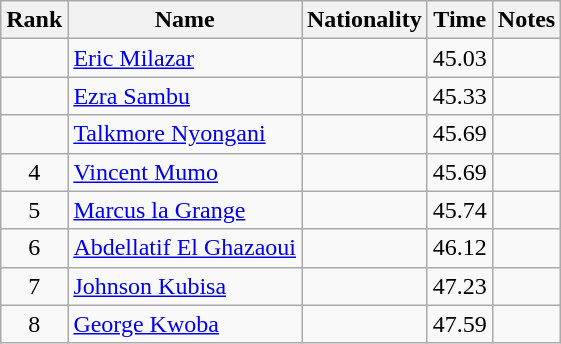<table class="wikitable sortable" style="text-align:center">
<tr>
<th>Rank</th>
<th>Name</th>
<th>Nationality</th>
<th>Time</th>
<th>Notes</th>
</tr>
<tr>
<td></td>
<td align=left><a href='#'>Eric Milazar</a></td>
<td align=left></td>
<td>45.03</td>
<td></td>
</tr>
<tr>
<td></td>
<td align=left><a href='#'>Ezra Sambu</a></td>
<td align=left></td>
<td>45.33</td>
<td></td>
</tr>
<tr>
<td></td>
<td align=left><a href='#'>Talkmore Nyongani</a></td>
<td align=left></td>
<td>45.69</td>
<td></td>
</tr>
<tr>
<td>4</td>
<td align=left><a href='#'>Vincent Mumo</a></td>
<td align=left></td>
<td>45.69</td>
<td></td>
</tr>
<tr>
<td>5</td>
<td align=left><a href='#'>Marcus la Grange</a></td>
<td align=left></td>
<td>45.74</td>
<td></td>
</tr>
<tr>
<td>6</td>
<td align=left><a href='#'>Abdellatif El Ghazaoui</a></td>
<td align=left></td>
<td>46.12</td>
<td></td>
</tr>
<tr>
<td>7</td>
<td align=left><a href='#'>Johnson Kubisa</a></td>
<td align=left></td>
<td>47.23</td>
<td></td>
</tr>
<tr>
<td>8</td>
<td align=left><a href='#'>George Kwoba</a></td>
<td align=left></td>
<td>47.59</td>
<td></td>
</tr>
</table>
